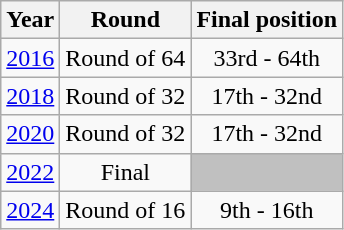<table class="wikitable" style="text-align: center;">
<tr>
<th>Year</th>
<th>Round</th>
<th>Final position</th>
</tr>
<tr>
<td> <a href='#'>2016</a></td>
<td>Round of 64</td>
<td>33rd - 64th</td>
</tr>
<tr>
<td> <a href='#'>2018</a></td>
<td>Round of 32</td>
<td>17th - 32nd</td>
</tr>
<tr>
<td> <a href='#'>2020</a></td>
<td>Round of 32</td>
<td>17th - 32nd</td>
</tr>
<tr>
<td> <a href='#'>2022</a></td>
<td>Final</td>
<td style="background:silver;"></td>
</tr>
<tr>
<td> <a href='#'>2024</a></td>
<td>Round of 16</td>
<td>9th - 16th</td>
</tr>
</table>
